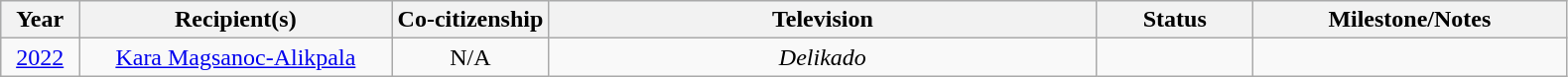<table class="wikitable" style="text-align: center">
<tr style="background:#ebf5ff;">
<th width="5%">Year</th>
<th width="20%">Recipient(s)</th>
<th width="10%">Co-citizenship</th>
<th width="35%">Television</th>
<th width="10%">Status</th>
<th width="20%">Milestone/Notes</th>
</tr>
<tr>
<td><a href='#'>2022</a></td>
<td><a href='#'>Kara Magsanoc-Alikpala</a></td>
<td>N/A</td>
<td><em>Delikado</em></td>
<td></td>
<td></td>
</tr>
</table>
